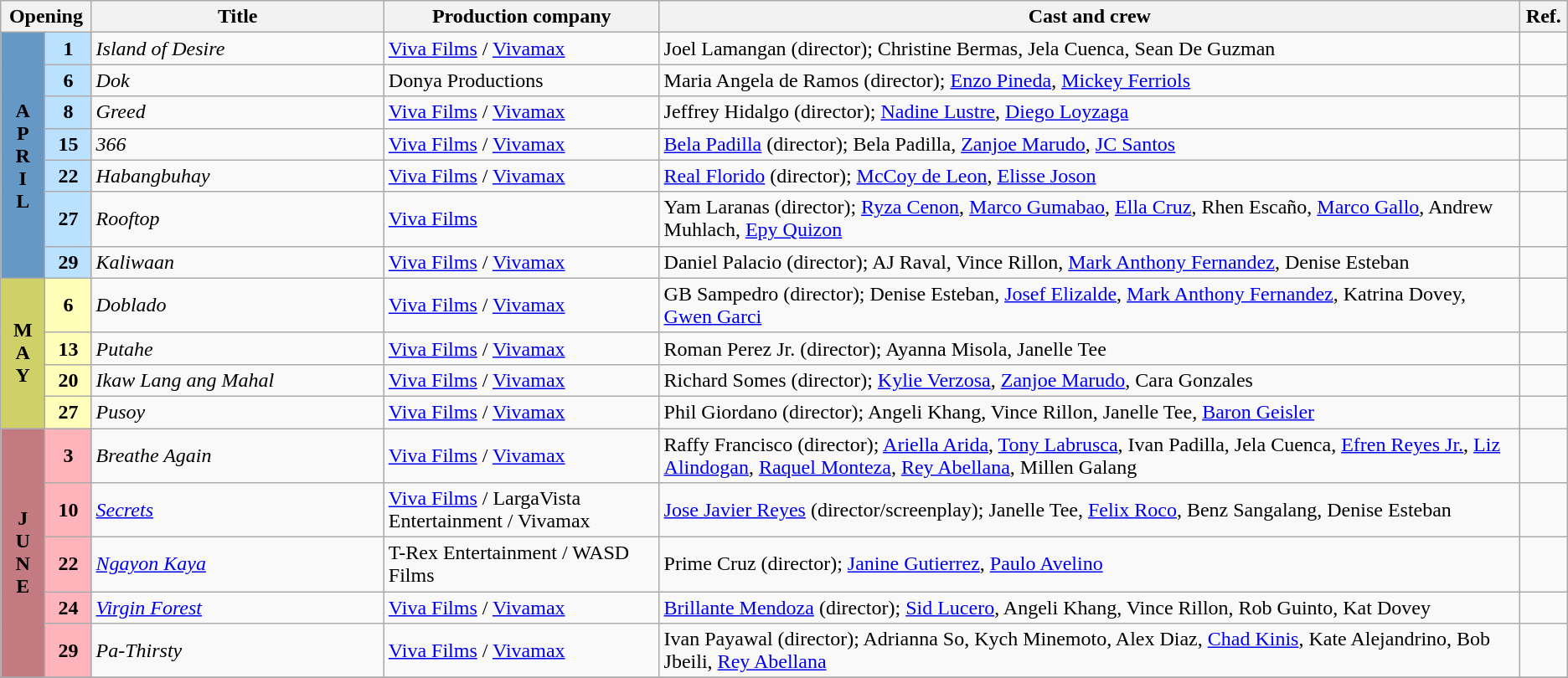<table class="wikitable sortable">
<tr style="background:#ffffba; text-align:center;">
<th colspan="2" style="width:05%">Opening</th>
<th style="width:17%">Title</th>
<th style="width:16%">Production company</th>
<th style="width:50%">Cast and crew</th>
<th style="width:02%">Ref.</th>
</tr>
<tr>
<th rowspan="7" style="text-align:center; background:#6698c6">A<br>P<br>R<br>I<br>L</th>
<td style="text-align:center; background:#bae1ff"><strong>1</strong></td>
<td><em>Island of Desire</em></td>
<td><a href='#'>Viva Films</a> / <a href='#'>Vivamax</a></td>
<td>Joel Lamangan (director); Christine Bermas, Jela Cuenca, Sean De Guzman</td>
<td></td>
</tr>
<tr>
<td style="text-align:center; background:#bae1ff"><strong>6</strong></td>
<td><em>Dok</em></td>
<td>Donya Productions</td>
<td>Maria Angela de Ramos (director); <a href='#'>Enzo Pineda</a>, <a href='#'>Mickey Ferriols</a></td>
<td></td>
</tr>
<tr>
<td style="text-align:center; background:#bae1ff"><strong>8</strong></td>
<td><em>Greed</em></td>
<td><a href='#'>Viva Films</a> / <a href='#'>Vivamax</a></td>
<td>Jeffrey Hidalgo (director); <a href='#'>Nadine Lustre</a>, <a href='#'>Diego Loyzaga</a></td>
<td></td>
</tr>
<tr>
<td style="text-align:center; background:#bae1ff"><strong>15</strong></td>
<td><em>366</em></td>
<td><a href='#'>Viva Films</a> / <a href='#'>Vivamax</a></td>
<td><a href='#'>Bela Padilla</a> (director); Bela Padilla, <a href='#'>Zanjoe Marudo</a>, <a href='#'>JC Santos</a></td>
<td></td>
</tr>
<tr>
<td style="text-align:center; background:#bae1ff"><strong>22</strong></td>
<td><em>Habangbuhay</em></td>
<td><a href='#'>Viva Films</a> / <a href='#'>Vivamax</a></td>
<td><a href='#'>Real Florido</a> (director); <a href='#'>McCoy de Leon</a>, <a href='#'>Elisse Joson</a></td>
<td></td>
</tr>
<tr>
<td style="text-align:center; background:#bae1ff"><strong>27</strong></td>
<td><em>Rooftop</em></td>
<td><a href='#'>Viva Films</a></td>
<td>Yam Laranas (director); <a href='#'>Ryza Cenon</a>, <a href='#'>Marco Gumabao</a>, <a href='#'>Ella Cruz</a>, Rhen Escaño, <a href='#'>Marco Gallo</a>, Andrew Muhlach, <a href='#'>Epy Quizon</a></td>
<td></td>
</tr>
<tr>
<td style="text-align:center; background:#bae1ff"><strong>29</strong></td>
<td><em>Kaliwaan</em></td>
<td><a href='#'>Viva Films</a> / <a href='#'>Vivamax</a></td>
<td>Daniel Palacio (director); AJ Raval, Vince Rillon, <a href='#'>Mark Anthony Fernandez</a>, Denise Esteban</td>
<td></td>
</tr>
<tr>
<th rowspan="4" style="text-align:center; background:#d0d069">M<br>A<br>Y</th>
<td style="text-align:center; background:#ffffba"><strong>6</strong></td>
<td><em>Doblado</em></td>
<td><a href='#'>Viva Films</a> / <a href='#'>Vivamax</a></td>
<td>GB Sampedro (director); Denise Esteban, <a href='#'>Josef Elizalde</a>, <a href='#'>Mark Anthony Fernandez</a>, Katrina Dovey, <a href='#'>Gwen Garci</a></td>
<td></td>
</tr>
<tr>
<td style="text-align:center; background:#ffffba"><strong>13</strong></td>
<td><em>Putahe</em></td>
<td><a href='#'>Viva Films</a> / <a href='#'>Vivamax</a></td>
<td>Roman Perez Jr. (director); Ayanna Misola, Janelle Tee</td>
<td></td>
</tr>
<tr>
<td style="text-align:center; background:#ffffba"><strong>20</strong></td>
<td><em>Ikaw Lang ang Mahal</em></td>
<td><a href='#'>Viva Films</a> / <a href='#'>Vivamax</a></td>
<td>Richard Somes (director); <a href='#'>Kylie Verzosa</a>, <a href='#'>Zanjoe Marudo</a>, Cara Gonzales</td>
<td></td>
</tr>
<tr>
<td style="text-align:center; background:#ffffba"><strong>27</strong></td>
<td><em>Pusoy</em></td>
<td><a href='#'>Viva Films</a> / <a href='#'>Vivamax</a></td>
<td>Phil Giordano (director); Angeli Khang, Vince Rillon, Janelle Tee, <a href='#'>Baron Geisler</a></td>
<td></td>
</tr>
<tr>
<th rowspan="5" style="text-align:center; background:#c47a81">J<br>U<br>N<br>E</th>
<td style="text-align:center; background:#ffb3ba;"><strong>3</strong></td>
<td><em>Breathe Again</em></td>
<td><a href='#'>Viva Films</a> / <a href='#'>Vivamax</a></td>
<td>Raffy Francisco (director); <a href='#'>Ariella Arida</a>, <a href='#'>Tony Labrusca</a>, Ivan Padilla, Jela Cuenca, <a href='#'>Efren Reyes Jr.</a>, <a href='#'>Liz Alindogan</a>, <a href='#'>Raquel Monteza</a>, <a href='#'>Rey Abellana</a>, Millen Galang</td>
<td></td>
</tr>
<tr>
<td style="text-align:center; background:#ffb3ba;"><strong>10</strong></td>
<td><em><a href='#'>Secrets</a></em></td>
<td><a href='#'>Viva Films</a> / LargaVista Entertainment / Vivamax</td>
<td><a href='#'>Jose Javier Reyes</a> (director/screenplay); Janelle Tee, <a href='#'>Felix Roco</a>, Benz Sangalang, Denise Esteban</td>
<td></td>
</tr>
<tr>
<td style="text-align:center; background:#ffb3ba"><strong>22</strong></td>
<td><em><a href='#'>Ngayon Kaya</a></em></td>
<td>T-Rex Entertainment / WASD Films</td>
<td>Prime Cruz (director); <a href='#'>Janine Gutierrez</a>, <a href='#'>Paulo Avelino</a></td>
<td></td>
</tr>
<tr>
<td style="text-align:center; background:#ffb3ba"><strong>24</strong></td>
<td><em><a href='#'>Virgin Forest</a></em></td>
<td><a href='#'>Viva Films</a> / <a href='#'>Vivamax</a></td>
<td><a href='#'>Brillante Mendoza</a> (director); <a href='#'>Sid Lucero</a>, Angeli Khang, Vince Rillon, Rob Guinto, Kat Dovey</td>
<td></td>
</tr>
<tr>
<td style="text-align:center; background:#ffb3ba"><strong>29</strong></td>
<td><em>Pa-Thirsty</em></td>
<td><a href='#'>Viva Films</a> / <a href='#'>Vivamax</a></td>
<td>Ivan Payawal (director); Adrianna So, Kych Minemoto, Alex Diaz, <a href='#'>Chad Kinis</a>, Kate Alejandrino, Bob Jbeili, <a href='#'>Rey Abellana</a></td>
<td></td>
</tr>
<tr>
</tr>
</table>
